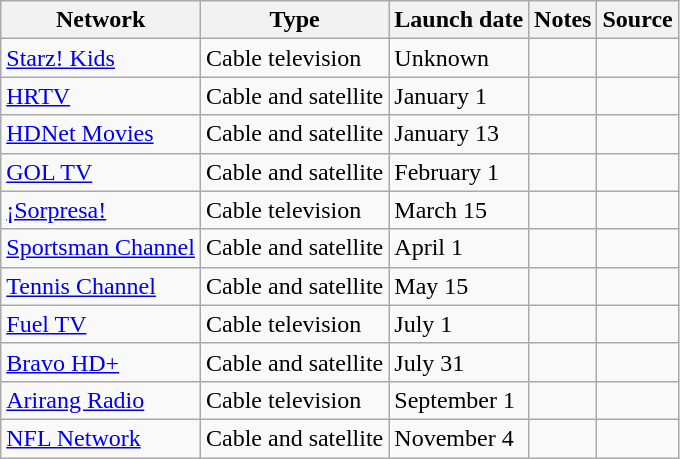<table class="wikitable sortable">
<tr>
<th>Network</th>
<th>Type</th>
<th>Launch date</th>
<th>Notes</th>
<th>Source</th>
</tr>
<tr>
<td><a href='#'>Starz! Kids</a></td>
<td>Cable television</td>
<td>Unknown</td>
<td></td>
<td></td>
</tr>
<tr>
<td><a href='#'>HRTV</a></td>
<td>Cable and satellite</td>
<td>January 1</td>
<td></td>
<td></td>
</tr>
<tr>
<td><a href='#'>HDNet Movies</a></td>
<td>Cable and satellite</td>
<td>January 13</td>
<td></td>
<td></td>
</tr>
<tr>
<td><a href='#'>GOL TV</a></td>
<td>Cable and satellite</td>
<td>February 1</td>
<td></td>
<td></td>
</tr>
<tr>
<td><a href='#'>¡Sorpresa!</a></td>
<td>Cable television</td>
<td>March 15</td>
<td></td>
<td></td>
</tr>
<tr>
<td><a href='#'>Sportsman Channel</a></td>
<td>Cable and satellite</td>
<td>April 1</td>
<td></td>
<td></td>
</tr>
<tr>
<td><a href='#'>Tennis Channel</a></td>
<td>Cable and satellite</td>
<td>May 15</td>
<td></td>
<td></td>
</tr>
<tr>
<td><a href='#'>Fuel TV</a></td>
<td>Cable television</td>
<td>July 1</td>
<td></td>
<td></td>
</tr>
<tr>
<td><a href='#'>Bravo HD+</a></td>
<td>Cable and satellite</td>
<td>July 31</td>
<td></td>
<td></td>
</tr>
<tr>
<td><a href='#'>Arirang Radio</a></td>
<td>Cable television</td>
<td>September 1</td>
<td></td>
<td></td>
</tr>
<tr>
<td><a href='#'>NFL Network</a></td>
<td>Cable and satellite</td>
<td>November 4</td>
<td></td>
<td></td>
</tr>
</table>
